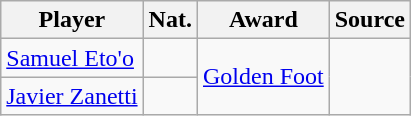<table class="wikitable">
<tr>
<th>Player</th>
<th>Nat.</th>
<th>Award</th>
<th>Source</th>
</tr>
<tr>
<td><a href='#'>Samuel Eto'o</a></td>
<td></td>
<td rowspan="2"><a href='#'>Golden Foot</a></td>
<td rowspan="2"> </td>
</tr>
<tr>
<td><a href='#'>Javier Zanetti</a></td>
<td></td>
</tr>
</table>
